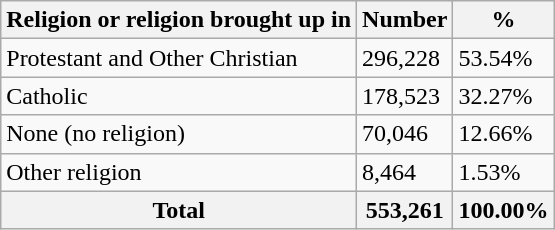<table class="wikitable">
<tr>
<th>Religion or religion brought up in</th>
<th>Number</th>
<th>%</th>
</tr>
<tr>
<td>Protestant and Other Christian</td>
<td>296,228</td>
<td>53.54%</td>
</tr>
<tr>
<td>Catholic</td>
<td>178,523</td>
<td>32.27%</td>
</tr>
<tr>
<td>None (no religion)</td>
<td>70,046</td>
<td>12.66%</td>
</tr>
<tr>
<td>Other religion</td>
<td>8,464</td>
<td>1.53%</td>
</tr>
<tr>
<th>Total</th>
<th>553,261</th>
<th>100.00%</th>
</tr>
</table>
